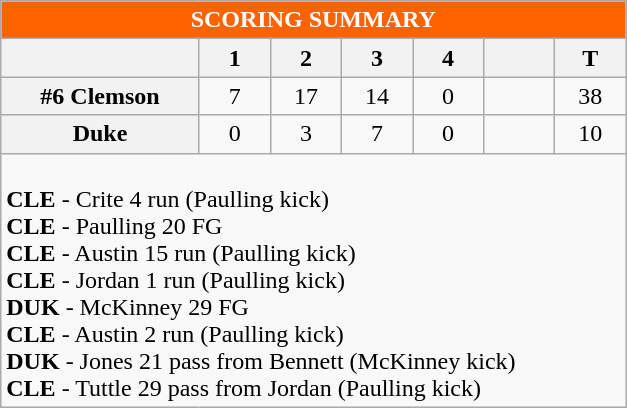<table class="wikitable" style="text-align:center">
<tr style="background:#FF6300; color:white">
<td colspan="7" align="center"><strong>SCORING SUMMARY</strong></td>
</tr>
<tr>
<th width="125"> </th>
<th width="40">1</th>
<th width="40">2</th>
<th width="40">3</th>
<th width="40">4</th>
<th width="40"> </th>
<th width="40">T</th>
</tr>
<tr>
<th>#6 Clemson</th>
<td>7</td>
<td>17</td>
<td>14</td>
<td>0</td>
<td></td>
<td>38</td>
</tr>
<tr>
<th>Duke</th>
<td>0</td>
<td>3</td>
<td>7</td>
<td>0</td>
<td></td>
<td>10</td>
</tr>
<tr>
<td colspan="7" align="left"><br><strong>CLE</strong> - Crite 4 run (Paulling kick)<br>
<strong>CLE</strong> - Paulling 20 FG<br>
<strong>CLE</strong> - Austin 15 run (Paulling kick)<br>
<strong>CLE</strong> - Jordan 1 run (Paulling kick)<br>
<strong>DUK</strong> - McKinney 29 FG<br>
<strong>CLE</strong> - Austin 2 run (Paulling kick)<br>
<strong>DUK</strong> - Jones 21 pass from Bennett (McKinney kick)<br>
<strong>CLE</strong> - Tuttle 29 pass from Jordan (Paulling kick)</td>
</tr>
</table>
